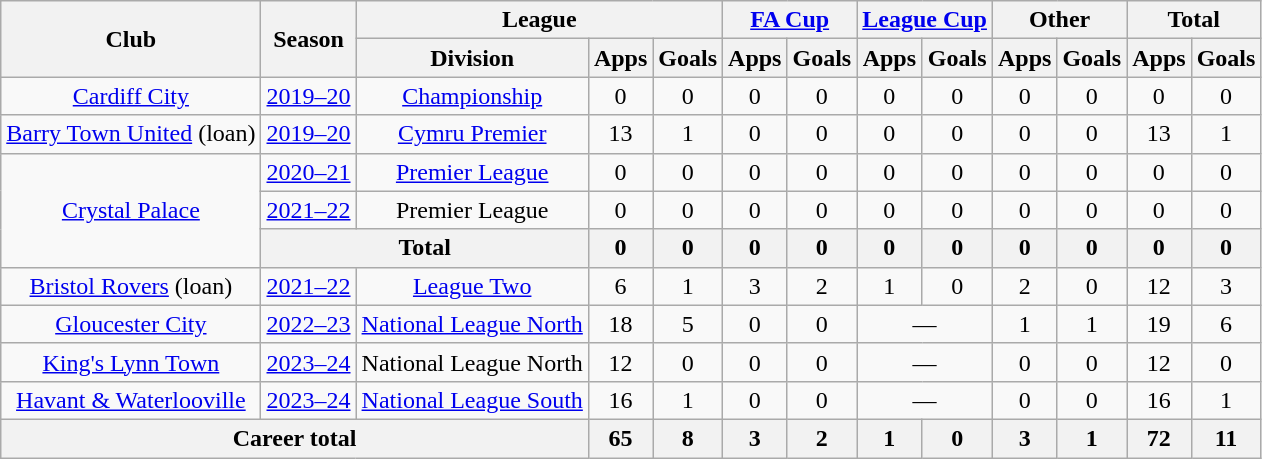<table class="wikitable" style="text-align: center">
<tr>
<th rowspan="2">Club</th>
<th rowspan="2">Season</th>
<th colspan="3">League</th>
<th colspan="2"><a href='#'>FA Cup</a></th>
<th colspan="2"><a href='#'>League Cup</a></th>
<th colspan="2">Other</th>
<th colspan="2">Total</th>
</tr>
<tr>
<th>Division</th>
<th>Apps</th>
<th>Goals</th>
<th>Apps</th>
<th>Goals</th>
<th>Apps</th>
<th>Goals</th>
<th>Apps</th>
<th>Goals</th>
<th>Apps</th>
<th>Goals</th>
</tr>
<tr>
<td><a href='#'>Cardiff City</a></td>
<td><a href='#'>2019–20</a></td>
<td><a href='#'>Championship</a></td>
<td>0</td>
<td>0</td>
<td>0</td>
<td>0</td>
<td>0</td>
<td>0</td>
<td>0</td>
<td>0</td>
<td>0</td>
<td>0</td>
</tr>
<tr>
<td><a href='#'>Barry Town United</a> (loan)</td>
<td><a href='#'>2019–20</a></td>
<td><a href='#'>Cymru Premier</a></td>
<td>13</td>
<td>1</td>
<td>0</td>
<td>0</td>
<td>0</td>
<td>0</td>
<td>0</td>
<td>0</td>
<td>13</td>
<td>1</td>
</tr>
<tr>
<td rowspan="3"><a href='#'>Crystal Palace</a></td>
<td><a href='#'>2020–21</a></td>
<td><a href='#'>Premier League</a></td>
<td>0</td>
<td>0</td>
<td>0</td>
<td>0</td>
<td>0</td>
<td>0</td>
<td>0</td>
<td>0</td>
<td>0</td>
<td>0</td>
</tr>
<tr>
<td><a href='#'>2021–22</a></td>
<td>Premier League</td>
<td>0</td>
<td>0</td>
<td>0</td>
<td>0</td>
<td>0</td>
<td>0</td>
<td>0</td>
<td>0</td>
<td>0</td>
<td>0</td>
</tr>
<tr>
<th colspan="2">Total</th>
<th>0</th>
<th>0</th>
<th>0</th>
<th>0</th>
<th>0</th>
<th>0</th>
<th>0</th>
<th>0</th>
<th>0</th>
<th>0</th>
</tr>
<tr>
<td><a href='#'>Bristol Rovers</a> (loan)</td>
<td><a href='#'>2021–22</a></td>
<td><a href='#'>League Two</a></td>
<td>6</td>
<td>1</td>
<td>3</td>
<td>2</td>
<td>1</td>
<td>0</td>
<td>2</td>
<td>0</td>
<td>12</td>
<td>3</td>
</tr>
<tr>
<td><a href='#'>Gloucester City</a></td>
<td><a href='#'>2022–23</a></td>
<td><a href='#'>National League North</a></td>
<td>18</td>
<td>5</td>
<td>0</td>
<td>0</td>
<td colspan="2">—</td>
<td>1</td>
<td>1</td>
<td>19</td>
<td>6</td>
</tr>
<tr>
<td><a href='#'>King's Lynn Town</a></td>
<td><a href='#'>2023–24</a></td>
<td>National League North</td>
<td>12</td>
<td>0</td>
<td>0</td>
<td>0</td>
<td colspan="2">—</td>
<td>0</td>
<td>0</td>
<td>12</td>
<td>0</td>
</tr>
<tr>
<td><a href='#'>Havant & Waterlooville</a></td>
<td><a href='#'>2023–24</a></td>
<td><a href='#'>National League South</a></td>
<td>16</td>
<td>1</td>
<td>0</td>
<td>0</td>
<td colspan="2">—</td>
<td>0</td>
<td>0</td>
<td>16</td>
<td>1</td>
</tr>
<tr>
<th colspan="3">Career total</th>
<th>65</th>
<th>8</th>
<th>3</th>
<th>2</th>
<th>1</th>
<th>0</th>
<th>3</th>
<th>1</th>
<th>72</th>
<th>11</th>
</tr>
</table>
